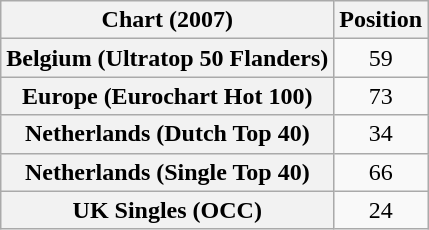<table class="wikitable sortable plainrowheaders" style="text-align:center">
<tr>
<th scope="col">Chart (2007)</th>
<th scope="col">Position</th>
</tr>
<tr>
<th scope="row">Belgium (Ultratop 50 Flanders)</th>
<td>59</td>
</tr>
<tr>
<th scope="row">Europe (Eurochart Hot 100)</th>
<td>73</td>
</tr>
<tr>
<th scope="row">Netherlands (Dutch Top 40)</th>
<td>34</td>
</tr>
<tr>
<th scope="row">Netherlands (Single Top 40)</th>
<td>66</td>
</tr>
<tr>
<th scope="row">UK Singles (OCC)</th>
<td>24</td>
</tr>
</table>
